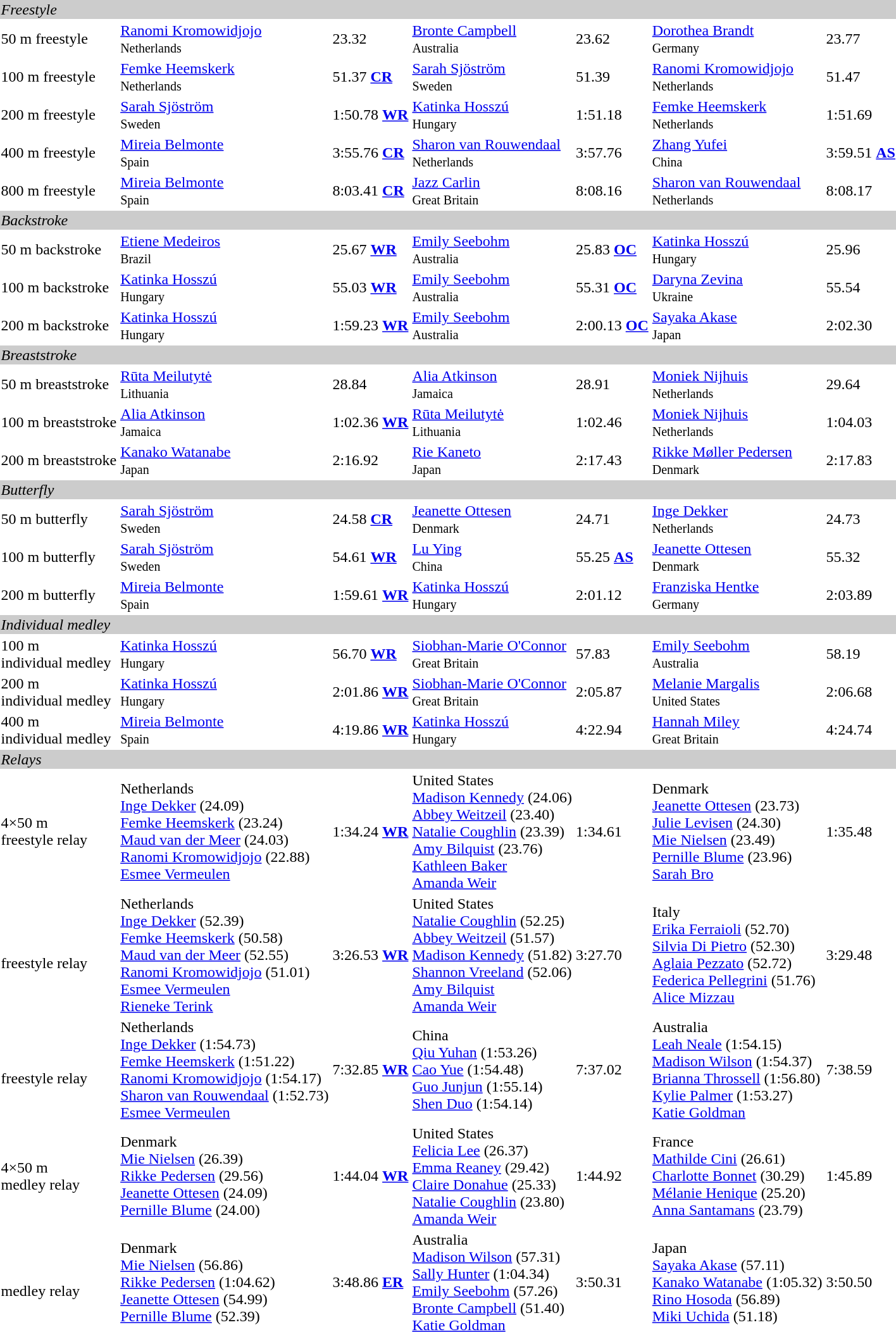<table>
<tr bgcolor="#cccccc">
<td colspan=7><em>Freestyle</em></td>
</tr>
<tr>
<td>50 m freestyle<br> </td>
<td><a href='#'>Ranomi Kromowidjojo</a> <small><br>  Netherlands </small></td>
<td>23.32</td>
<td><a href='#'>Bronte Campbell</a> <small><br>  Australia </small></td>
<td>23.62</td>
<td><a href='#'>Dorothea Brandt</a> <small><br>  Germany </small></td>
<td>23.77</td>
</tr>
<tr>
<td>100 m freestyle<br> </td>
<td><a href='#'>Femke Heemskerk</a> <small><br>  Netherlands </small></td>
<td>51.37 <strong><a href='#'>CR</a></strong></td>
<td><a href='#'>Sarah Sjöström</a> <small><br>  Sweden </small></td>
<td>51.39</td>
<td><a href='#'>Ranomi Kromowidjojo</a> <small><br>  Netherlands </small></td>
<td>51.47</td>
</tr>
<tr>
<td>200 m freestyle<br> </td>
<td><a href='#'>Sarah Sjöström</a> <small><br>  Sweden </small></td>
<td>1:50.78 <strong><a href='#'>WR</a></strong></td>
<td><a href='#'>Katinka Hosszú</a> <small><br>  Hungary </small></td>
<td>1:51.18</td>
<td><a href='#'>Femke Heemskerk</a> <small><br>  Netherlands </small></td>
<td>1:51.69</td>
</tr>
<tr>
<td>400 m freestyle<br>  </td>
<td><a href='#'>Mireia Belmonte</a> <small><br>  Spain </small></td>
<td>3:55.76 <strong><a href='#'>CR</a></strong></td>
<td><a href='#'>Sharon van Rouwendaal</a> <small><br>  Netherlands </small></td>
<td>3:57.76</td>
<td><a href='#'>Zhang Yufei</a> <small><br>  China </small></td>
<td>3:59.51 <strong><a href='#'>AS</a></strong></td>
</tr>
<tr>
<td>800 m freestyle<br>  </td>
<td><a href='#'>Mireia Belmonte</a> <small><br>  Spain </small></td>
<td>8:03.41 <strong><a href='#'>CR</a></strong></td>
<td><a href='#'>Jazz Carlin</a> <small><br>  Great Britain </small></td>
<td>8:08.16</td>
<td><a href='#'>Sharon van Rouwendaal</a> <small><br>  Netherlands </small></td>
<td>8:08.17</td>
</tr>
<tr bgcolor="#cccccc">
<td colspan=7><em>Backstroke</em></td>
</tr>
<tr>
<td>50 m backstroke<br>  </td>
<td><a href='#'>Etiene Medeiros</a> <small><br>  Brazil </small></td>
<td>25.67 <strong><a href='#'>WR</a></strong></td>
<td><a href='#'>Emily Seebohm</a> <small><br>  Australia </small></td>
<td>25.83 <strong><a href='#'>OC</a></strong></td>
<td><a href='#'>Katinka Hosszú</a> <small><br>  Hungary </small></td>
<td>25.96</td>
</tr>
<tr>
<td>100 m backstroke<br>  </td>
<td><a href='#'>Katinka Hosszú</a> <small><br>  Hungary </small></td>
<td>55.03 <strong><a href='#'>WR</a></strong></td>
<td><a href='#'>Emily Seebohm</a> <small><br>  Australia </small></td>
<td>55.31 <strong><a href='#'>OC</a></strong></td>
<td><a href='#'>Daryna Zevina</a> <small><br>  Ukraine </small></td>
<td>55.54</td>
</tr>
<tr>
<td>200 m backstroke<br>  </td>
<td><a href='#'>Katinka Hosszú</a> <small><br>  Hungary </small></td>
<td>1:59.23 <strong><a href='#'>WR</a></strong></td>
<td><a href='#'>Emily Seebohm</a> <small><br>  Australia </small></td>
<td>2:00.13 <strong><a href='#'>OC</a></strong></td>
<td><a href='#'>Sayaka Akase</a> <small><br>  Japan </small></td>
<td>2:02.30</td>
</tr>
<tr bgcolor="#cccccc">
<td colspan=7><em>Breaststroke</em></td>
</tr>
<tr>
<td>50 m breaststroke<br>  </td>
<td><a href='#'>Rūta Meilutytė</a> <small><br>  Lithuania </small></td>
<td>28.84</td>
<td><a href='#'>Alia Atkinson</a> <small><br>  Jamaica </small></td>
<td>28.91</td>
<td><a href='#'>Moniek Nijhuis</a> <small><br>  Netherlands </small></td>
<td>29.64</td>
</tr>
<tr>
<td>100 m breaststroke<br>  </td>
<td><a href='#'>Alia Atkinson</a> <small><br>  Jamaica </small></td>
<td>1:02.36 <strong><a href='#'>WR</a></strong></td>
<td><a href='#'>Rūta Meilutytė</a> <small><br>  Lithuania </small></td>
<td>1:02.46</td>
<td><a href='#'>Moniek Nijhuis</a> <small><br>  Netherlands </small></td>
<td>1:04.03</td>
</tr>
<tr>
<td>200 m breaststroke<br>  </td>
<td><a href='#'>Kanako Watanabe</a> <small><br>  Japan </small></td>
<td>2:16.92</td>
<td><a href='#'>Rie Kaneto</a> <small><br>  Japan </small></td>
<td>2:17.43</td>
<td><a href='#'>Rikke Møller Pedersen</a> <small><br>  Denmark </small></td>
<td>2:17.83</td>
</tr>
<tr bgcolor="#cccccc">
<td colspan=7><em>Butterfly</em></td>
</tr>
<tr>
<td>50 m butterfly<br>  </td>
<td><a href='#'>Sarah Sjöström</a> <small><br>  Sweden </small></td>
<td>24.58 <strong><a href='#'>CR</a></strong></td>
<td><a href='#'>Jeanette Ottesen</a> <small><br>  Denmark </small></td>
<td>24.71</td>
<td><a href='#'>Inge Dekker</a> <small><br>  Netherlands </small></td>
<td>24.73</td>
</tr>
<tr>
<td>100 m butterfly<br>  </td>
<td><a href='#'>Sarah Sjöström</a> <small><br>  Sweden </small></td>
<td>54.61 <strong><a href='#'>WR</a></strong></td>
<td><a href='#'>Lu Ying</a> <small><br>  China </small></td>
<td>55.25 <strong><a href='#'>AS</a></strong></td>
<td><a href='#'>Jeanette Ottesen</a> <small><br>  Denmark </small></td>
<td>55.32</td>
</tr>
<tr>
<td>200 m butterfly<br>  </td>
<td><a href='#'>Mireia Belmonte</a> <small><br>  Spain </small></td>
<td>1:59.61 <strong><a href='#'>WR</a></strong></td>
<td><a href='#'>Katinka Hosszú</a> <small><br>  Hungary </small></td>
<td>2:01.12</td>
<td><a href='#'>Franziska Hentke</a> <small><br>  Germany </small></td>
<td>2:03.89</td>
</tr>
<tr bgcolor="#cccccc">
<td colspan=7><em>Individual medley</em></td>
</tr>
<tr>
<td>100 m<br>individual medley<br>  </td>
<td><a href='#'>Katinka Hosszú</a> <small><br>  Hungary </small></td>
<td>56.70 <strong><a href='#'>WR</a></strong></td>
<td><a href='#'>Siobhan-Marie O'Connor</a> <small><br>  Great Britain </small></td>
<td>57.83</td>
<td><a href='#'>Emily Seebohm</a> <small><br>  Australia </small></td>
<td>58.19</td>
</tr>
<tr>
<td>200 m<br>individual medley<br>  </td>
<td><a href='#'>Katinka Hosszú</a> <small><br>  Hungary </small></td>
<td>2:01.86 <strong><a href='#'>WR</a></strong></td>
<td><a href='#'>Siobhan-Marie O'Connor</a> <small><br>  Great Britain </small></td>
<td>2:05.87</td>
<td><a href='#'>Melanie Margalis</a> <small><br>  United States </small></td>
<td>2:06.68</td>
</tr>
<tr>
<td>400 m<br>individual medley<br>  </td>
<td><a href='#'>Mireia Belmonte</a> <small><br>  Spain </small></td>
<td>4:19.86 <strong><a href='#'>WR</a></strong></td>
<td><a href='#'>Katinka Hosszú</a> <small><br>  Hungary </small></td>
<td>4:22.94</td>
<td><a href='#'>Hannah Miley</a> <small><br>  Great Britain </small></td>
<td>4:24.74</td>
</tr>
<tr bgcolor="#cccccc">
<td colspan=7><em>Relays</em></td>
</tr>
<tr>
<td>4×50 m<br>freestyle relay<br> </td>
<td> Netherlands<br><a href='#'>Inge Dekker</a> (24.09)<br><a href='#'>Femke Heemskerk</a> (23.24)<br><a href='#'>Maud van der Meer</a> (24.03)<br><a href='#'>Ranomi Kromowidjojo</a> (22.88)<br><a href='#'>Esmee Vermeulen</a></td>
<td>1:34.24 <strong><a href='#'>WR</a></strong></td>
<td> United States<br><a href='#'>Madison Kennedy</a> (24.06)<br><a href='#'>Abbey Weitzeil</a> (23.40)<br><a href='#'>Natalie Coughlin</a> (23.39)<br><a href='#'>Amy Bilquist</a> (23.76)<br><a href='#'>Kathleen Baker</a><br><a href='#'>Amanda Weir</a></td>
<td>1:34.61</td>
<td> Denmark<br><a href='#'>Jeanette Ottesen</a> (23.73)<br><a href='#'>Julie Levisen</a> (24.30)<br><a href='#'>Mie Nielsen</a> (23.49)<br><a href='#'>Pernille Blume</a> (23.96)<br><a href='#'>Sarah Bro</a></td>
<td>1:35.48</td>
</tr>
<tr>
<td><br>freestyle relay<br> </td>
<td> Netherlands<br><a href='#'>Inge Dekker</a> (52.39)<br><a href='#'>Femke Heemskerk</a> (50.58)<br><a href='#'>Maud van der Meer</a> (52.55)<br><a href='#'>Ranomi Kromowidjojo</a> (51.01)<br><a href='#'>Esmee Vermeulen</a><br><a href='#'>Rieneke Terink</a></td>
<td>3:26.53 <strong><a href='#'>WR</a></strong></td>
<td> United States<br><a href='#'>Natalie Coughlin</a> (52.25)<br><a href='#'>Abbey Weitzeil</a> (51.57)<br><a href='#'>Madison Kennedy</a> (51.82)<br><a href='#'>Shannon Vreeland</a> (52.06)<br><a href='#'>Amy Bilquist</a><br><a href='#'>Amanda Weir</a></td>
<td>3:27.70</td>
<td> Italy<br><a href='#'>Erika Ferraioli</a> (52.70)<br><a href='#'>Silvia Di Pietro</a> (52.30)<br><a href='#'>Aglaia Pezzato</a> (52.72)<br><a href='#'>Federica Pellegrini</a> (51.76)<br><a href='#'>Alice Mizzau</a></td>
<td>3:29.48</td>
</tr>
<tr>
<td><br>freestyle relay<br> </td>
<td> Netherlands<br><a href='#'>Inge Dekker</a> (1:54.73)<br><a href='#'>Femke Heemskerk</a> (1:51.22)<br><a href='#'>Ranomi Kromowidjojo</a> (1:54.17)<br><a href='#'>Sharon van Rouwendaal</a> (1:52.73)<br><a href='#'>Esmee Vermeulen</a></td>
<td>7:32.85 <strong><a href='#'>WR</a></strong></td>
<td> China<br><a href='#'>Qiu Yuhan</a> (1:53.26)<br><a href='#'>Cao Yue</a> (1:54.48)<br><a href='#'>Guo Junjun</a> (1:55.14)<br><a href='#'>Shen Duo</a> (1:54.14)</td>
<td>7:37.02</td>
<td> Australia<br><a href='#'>Leah Neale</a> (1:54.15)<br><a href='#'>Madison Wilson</a> (1:54.37)<br><a href='#'>Brianna Throssell</a> (1:56.80)<br><a href='#'>Kylie Palmer</a> (1:53.27)<br><a href='#'>Katie Goldman</a></td>
<td>7:38.59</td>
</tr>
<tr>
<td>4×50 m<br>medley relay<br> </td>
<td> Denmark<br><a href='#'>Mie Nielsen</a> (26.39)<br><a href='#'>Rikke Pedersen</a> (29.56)<br><a href='#'>Jeanette Ottesen</a> (24.09)<br><a href='#'>Pernille Blume</a> (24.00)</td>
<td>1:44.04 <strong><a href='#'>WR</a></strong></td>
<td> United States<br><a href='#'>Felicia Lee</a> (26.37)<br><a href='#'>Emma Reaney</a> (29.42)<br><a href='#'>Claire Donahue</a> (25.33)<br><a href='#'>Natalie Coughlin</a> (23.80)<br><a href='#'>Amanda Weir</a></td>
<td>1:44.92</td>
<td> France<br><a href='#'>Mathilde Cini</a> (26.61)<br><a href='#'>Charlotte Bonnet</a> (30.29)<br><a href='#'>Mélanie Henique</a> (25.20)<br><a href='#'>Anna Santamans</a> (23.79)</td>
<td>1:45.89</td>
</tr>
<tr>
<td><br>medley relay<br> </td>
<td> Denmark<br><a href='#'>Mie Nielsen</a> (56.86)<br><a href='#'>Rikke Pedersen</a> (1:04.62)<br><a href='#'>Jeanette Ottesen</a> (54.99)<br><a href='#'>Pernille Blume</a> (52.39)</td>
<td>3:48.86 <strong><a href='#'>ER</a></strong></td>
<td> Australia<br><a href='#'>Madison Wilson</a> (57.31)<br><a href='#'>Sally Hunter</a> (1:04.34)<br><a href='#'>Emily Seebohm</a> (57.26)<br><a href='#'>Bronte Campbell</a> (51.40)<br><a href='#'>Katie Goldman</a></td>
<td>3:50.31</td>
<td> Japan<br><a href='#'>Sayaka Akase</a> (57.11)<br><a href='#'>Kanako Watanabe</a> (1:05.32)<br><a href='#'>Rino Hosoda</a> (56.89)<br><a href='#'>Miki Uchida</a> (51.18)</td>
<td>3:50.50</td>
</tr>
</table>
